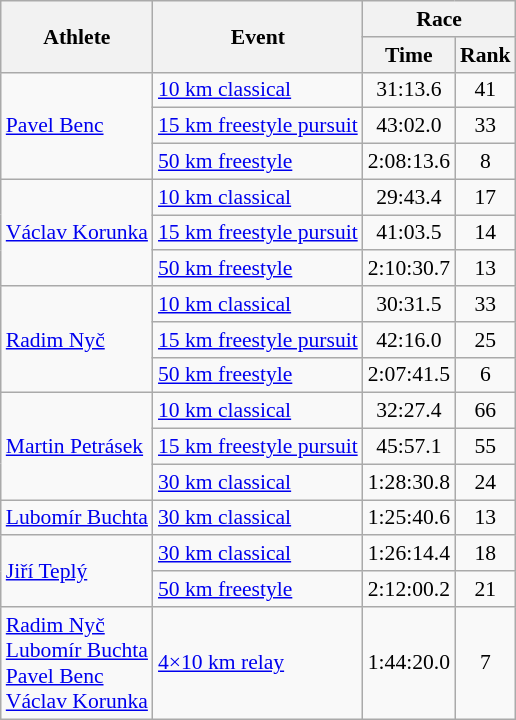<table class="wikitable" style="font-size:90%">
<tr>
<th rowspan="2">Athlete</th>
<th rowspan="2">Event</th>
<th colspan="2">Race</th>
</tr>
<tr>
<th>Time</th>
<th>Rank</th>
</tr>
<tr align="center">
<td align="left" rowspan=3><a href='#'>Pavel Benc</a></td>
<td align="left"><a href='#'>10 km classical</a></td>
<td>31:13.6</td>
<td>41</td>
</tr>
<tr align="center">
<td align="left"><a href='#'>15 km freestyle pursuit</a></td>
<td>43:02.0</td>
<td>33</td>
</tr>
<tr align="center">
<td align="left"><a href='#'>50 km freestyle</a></td>
<td>2:08:13.6</td>
<td>8</td>
</tr>
<tr align="center">
<td align="left" rowspan=3><a href='#'>Václav Korunka</a></td>
<td align="left"><a href='#'>10 km classical</a></td>
<td>29:43.4</td>
<td>17</td>
</tr>
<tr align="center">
<td align="left"><a href='#'>15 km freestyle pursuit</a></td>
<td>41:03.5</td>
<td>14</td>
</tr>
<tr align="center">
<td align="left"><a href='#'>50 km freestyle</a></td>
<td>2:10:30.7</td>
<td>13</td>
</tr>
<tr align="center">
<td align="left" rowspan=3><a href='#'>Radim Nyč</a></td>
<td align="left"><a href='#'>10 km classical</a></td>
<td>30:31.5</td>
<td>33</td>
</tr>
<tr align="center">
<td align="left"><a href='#'>15 km freestyle pursuit</a></td>
<td>42:16.0</td>
<td>25</td>
</tr>
<tr align="center">
<td align="left"><a href='#'>50 km freestyle</a></td>
<td>2:07:41.5</td>
<td>6</td>
</tr>
<tr align="center">
<td align="left" rowspan=3><a href='#'>Martin Petrásek</a></td>
<td align="left"><a href='#'>10 km classical</a></td>
<td>32:27.4</td>
<td>66</td>
</tr>
<tr align="center">
<td align="left"><a href='#'>15 km freestyle pursuit</a></td>
<td>45:57.1</td>
<td>55</td>
</tr>
<tr align="center">
<td align="left"><a href='#'>30 km classical</a></td>
<td>1:28:30.8</td>
<td>24</td>
</tr>
<tr align="center">
<td align="left"><a href='#'>Lubomír Buchta</a></td>
<td align="left"><a href='#'>30 km classical</a></td>
<td>1:25:40.6</td>
<td>13</td>
</tr>
<tr align="center">
<td align="left" rowspan=2><a href='#'>Jiří Teplý</a></td>
<td align="left"><a href='#'>30 km classical</a></td>
<td>1:26:14.4</td>
<td>18</td>
</tr>
<tr align="center">
<td align="left"><a href='#'>50 km freestyle</a></td>
<td>2:12:00.2</td>
<td>21</td>
</tr>
<tr align="center">
<td align="left"><a href='#'>Radim Nyč</a> <br> <a href='#'>Lubomír Buchta</a> <br> <a href='#'>Pavel Benc</a> <br> <a href='#'>Václav Korunka</a></td>
<td align="left"><a href='#'>4×10 km relay</a></td>
<td>1:44:20.0</td>
<td>7</td>
</tr>
</table>
